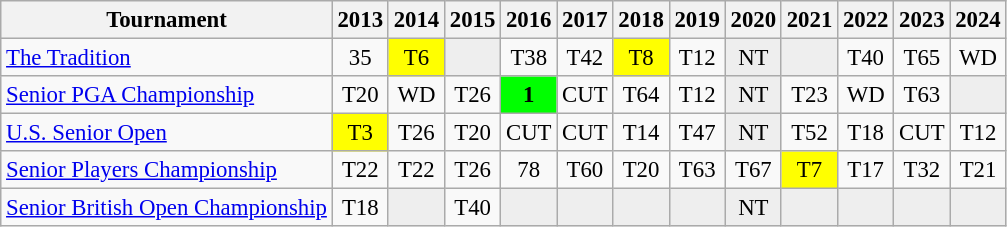<table class="wikitable" style="font-size:95%;text-align:center;">
<tr>
<th>Tournament</th>
<th>2013</th>
<th>2014</th>
<th>2015</th>
<th>2016</th>
<th>2017</th>
<th>2018</th>
<th>2019</th>
<th>2020</th>
<th>2021</th>
<th>2022</th>
<th>2023</th>
<th>2024</th>
</tr>
<tr>
<td align=left><a href='#'>The Tradition</a></td>
<td>35</td>
<td style="background:yellow;">T6</td>
<td style="background:#eeeeee;"></td>
<td>T38</td>
<td>T42</td>
<td style="background:yellow;">T8</td>
<td>T12</td>
<td style="background:#eeeeee;">NT</td>
<td style="background:#eeeeee;"></td>
<td>T40</td>
<td>T65</td>
<td>WD</td>
</tr>
<tr>
<td align=left><a href='#'>Senior PGA Championship</a></td>
<td>T20</td>
<td>WD</td>
<td>T26</td>
<td style="background:lime;"><strong>1</strong></td>
<td>CUT</td>
<td>T64</td>
<td>T12</td>
<td style="background:#eeeeee;">NT</td>
<td>T23</td>
<td>WD</td>
<td>T63</td>
<td style="background:#eeeeee;"></td>
</tr>
<tr>
<td align=left><a href='#'>U.S. Senior Open</a></td>
<td style="background:yellow;">T3</td>
<td>T26</td>
<td>T20</td>
<td>CUT</td>
<td>CUT</td>
<td>T14</td>
<td>T47</td>
<td style="background:#eeeeee;">NT</td>
<td>T52</td>
<td>T18</td>
<td>CUT</td>
<td>T12</td>
</tr>
<tr>
<td align=left><a href='#'>Senior Players Championship</a></td>
<td>T22</td>
<td>T22</td>
<td>T26</td>
<td>78</td>
<td>T60</td>
<td>T20</td>
<td>T63</td>
<td>T67</td>
<td style="background:yellow;">T7</td>
<td>T17</td>
<td>T32</td>
<td>T21</td>
</tr>
<tr>
<td align=left><a href='#'>Senior British Open Championship</a></td>
<td>T18</td>
<td style="background:#eeeeee;"></td>
<td>T40</td>
<td style="background:#eeeeee;"></td>
<td style="background:#eeeeee;"></td>
<td style="background:#eeeeee;"></td>
<td style="background:#eeeeee;"></td>
<td style="background:#eeeeee;">NT</td>
<td style="background:#eeeeee;"></td>
<td style="background:#eeeeee;"></td>
<td style="background:#eeeeee;"></td>
<td style="background:#eeeeee;"></td>
</tr>
</table>
